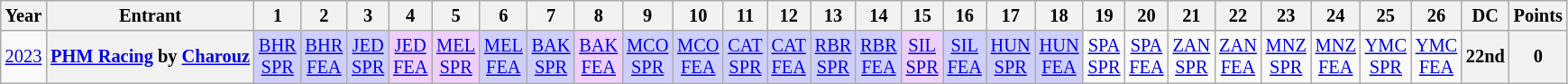<table class="wikitable" style="text-align:center; font-size:85%">
<tr>
<th>Year</th>
<th>Entrant</th>
<th>1</th>
<th>2</th>
<th>3</th>
<th>4</th>
<th>5</th>
<th>6</th>
<th>7</th>
<th>8</th>
<th>9</th>
<th>10</th>
<th>11</th>
<th>12</th>
<th>13</th>
<th>14</th>
<th>15</th>
<th>16</th>
<th>17</th>
<th>18</th>
<th>19</th>
<th>20</th>
<th>21</th>
<th>22</th>
<th>23</th>
<th>24</th>
<th>25</th>
<th>26</th>
<th>DC</th>
<th>Points</th>
</tr>
<tr>
<td><a href='#'>2023</a></td>
<th nowrap><a href='#'>PHM Racing</a> by <a href='#'>Charouz</a></th>
<td style="background:#CFCFFF;"><a href='#'>BHR<br>SPR</a><br></td>
<td style="background:#CFCFFF;"><a href='#'>BHR<br>FEA</a><br></td>
<td style="background:#CFCFFF;"><a href='#'>JED<br>SPR</a><br></td>
<td style="background:#EFCFFF;"><a href='#'>JED<br>FEA</a><br></td>
<td style="background:#EFCFFF;"><a href='#'>MEL<br>SPR</a><br></td>
<td style="background:#CFCFFF;"><a href='#'>MEL<br>FEA</a><br></td>
<td style="background:#CFCFFF;"><a href='#'>BAK<br>SPR</a><br></td>
<td style="background:#EFCFFF;"><a href='#'>BAK<br>FEA</a><br></td>
<td style="background:#CFCFFF;"><a href='#'>MCO<br>SPR</a><br></td>
<td style="background:#CFCFFF;"><a href='#'>MCO<br>FEA</a><br></td>
<td style="background:#CFCFFF;"><a href='#'>CAT<br>SPR</a><br></td>
<td style="background:#CFCFFF;"><a href='#'>CAT<br>FEA</a><br></td>
<td style="background:#CFCFFF;"><a href='#'>RBR<br>SPR</a><br></td>
<td style="background:#CFCFFF;"><a href='#'>RBR<br>FEA</a><br></td>
<td style="background:#EFCFFF;"><a href='#'>SIL<br>SPR</a><br></td>
<td style="background:#CFCFFF;"><a href='#'>SIL<br>FEA</a><br></td>
<td style="background:#CFCFFF;"><a href='#'>HUN<br>SPR</a><br></td>
<td style="background:#CFCFFF;"><a href='#'>HUN<br>FEA</a><br></td>
<td style="background:#;"><a href='#'>SPA<br>SPR</a></td>
<td style="background:#;"><a href='#'>SPA<br>FEA</a></td>
<td style="background:#;"><a href='#'>ZAN<br>SPR</a></td>
<td style="background:#;"><a href='#'>ZAN<br>FEA</a></td>
<td style="background:#;"><a href='#'>MNZ<br>SPR</a></td>
<td style="background:#;"><a href='#'>MNZ<br>FEA</a></td>
<td style="background:#;"><a href='#'>YMC<br>SPR</a></td>
<td style="background:#;"><a href='#'>YMC<br>FEA</a></td>
<th>22nd</th>
<th>0</th>
</tr>
</table>
